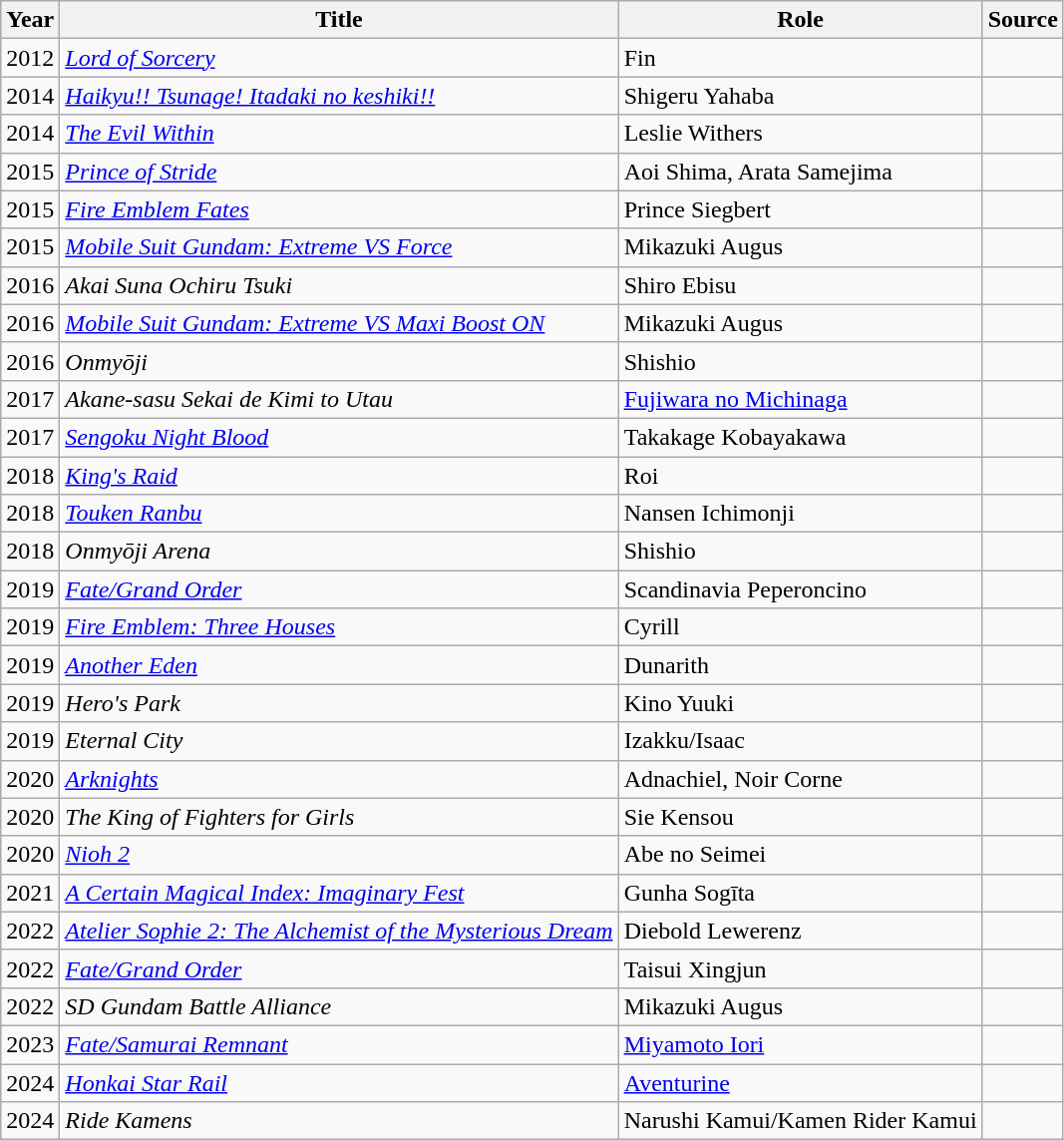<table class="wikitable sortable">
<tr>
<th>Year</th>
<th>Title</th>
<th>Role</th>
<th class="unsortable">Source</th>
</tr>
<tr>
<td>2012</td>
<td><em><a href='#'>Lord of Sorcery</a></em></td>
<td>Fin</td>
<td></td>
</tr>
<tr>
<td>2014</td>
<td><em><a href='#'>Haikyu!! Tsunage! Itadaki no keshiki!!</a></em></td>
<td>Shigeru Yahaba</td>
<td></td>
</tr>
<tr>
<td>2014</td>
<td><em><a href='#'>The Evil Within</a></em></td>
<td>Leslie Withers</td>
<td></td>
</tr>
<tr>
<td>2015</td>
<td><em><a href='#'>Prince of Stride</a></em></td>
<td>Aoi Shima, Arata Samejima</td>
<td></td>
</tr>
<tr>
<td>2015</td>
<td><em><a href='#'>Fire Emblem Fates</a></em></td>
<td>Prince Siegbert</td>
<td></td>
</tr>
<tr>
<td>2015</td>
<td><em><a href='#'>Mobile Suit Gundam: Extreme VS Force</a></em></td>
<td>Mikazuki Augus</td>
<td></td>
</tr>
<tr>
<td>2016</td>
<td><em>Akai Suna Ochiru Tsuki</em></td>
<td>Shiro Ebisu</td>
<td></td>
</tr>
<tr>
<td>2016</td>
<td><em><a href='#'>Mobile Suit Gundam: Extreme VS Maxi Boost ON</a></em></td>
<td>Mikazuki Augus</td>
<td></td>
</tr>
<tr>
<td>2016</td>
<td><em>Onmyōji</em></td>
<td>Shishio</td>
<td></td>
</tr>
<tr>
<td>2017</td>
<td><em>Akane-sasu Sekai de Kimi to Utau</em></td>
<td><a href='#'>Fujiwara no Michinaga</a></td>
<td></td>
</tr>
<tr>
<td>2017</td>
<td><em><a href='#'>Sengoku Night Blood</a></em></td>
<td>Takakage Kobayakawa</td>
<td></td>
</tr>
<tr>
<td>2018</td>
<td><em><a href='#'>King's Raid</a></em></td>
<td>Roi</td>
<td></td>
</tr>
<tr>
<td>2018</td>
<td><em><a href='#'>Touken Ranbu</a></em></td>
<td>Nansen Ichimonji</td>
<td></td>
</tr>
<tr>
<td>2018</td>
<td><em>Onmyōji Arena</em></td>
<td>Shishio</td>
<td></td>
</tr>
<tr>
<td>2019</td>
<td><em><a href='#'>Fate/Grand Order</a></em></td>
<td>Scandinavia Peperoncino</td>
<td></td>
</tr>
<tr>
<td>2019</td>
<td><em><a href='#'>Fire Emblem: Three Houses</a></em></td>
<td>Cyrill</td>
<td></td>
</tr>
<tr>
<td>2019</td>
<td><em><a href='#'>Another Eden</a></em></td>
<td>Dunarith</td>
<td></td>
</tr>
<tr>
<td>2019</td>
<td><em>Hero's Park</em></td>
<td>Kino Yuuki</td>
<td></td>
</tr>
<tr>
<td>2019</td>
<td><em>Eternal City</em></td>
<td>Izakku/Isaac</td>
<td></td>
</tr>
<tr>
<td>2020</td>
<td><em><a href='#'>Arknights</a></em></td>
<td>Adnachiel, Noir Corne</td>
<td></td>
</tr>
<tr>
<td>2020</td>
<td><em>The King of Fighters for Girls</em></td>
<td>Sie Kensou</td>
<td></td>
</tr>
<tr>
<td>2020</td>
<td><em><a href='#'>Nioh 2</a></em></td>
<td>Abe no Seimei</td>
<td></td>
</tr>
<tr>
<td>2021</td>
<td><em><a href='#'>A Certain Magical Index: Imaginary Fest</a></em></td>
<td>Gunha Sogīta</td>
<td></td>
</tr>
<tr>
<td>2022</td>
<td><em><a href='#'>Atelier Sophie 2: The Alchemist of the Mysterious Dream</a></em></td>
<td>Diebold Lewerenz</td>
<td></td>
</tr>
<tr>
<td>2022</td>
<td><em><a href='#'>Fate/Grand Order</a></em></td>
<td>Taisui Xingjun</td>
<td></td>
</tr>
<tr>
<td>2022</td>
<td><em>SD Gundam Battle Alliance</em></td>
<td>Mikazuki Augus</td>
<td></td>
</tr>
<tr>
<td>2023</td>
<td><em><a href='#'>Fate/Samurai Remnant</a></em></td>
<td><a href='#'>Miyamoto Iori</a></td>
<td></td>
</tr>
<tr>
<td>2024</td>
<td><em><a href='#'>Honkai Star Rail</a></em></td>
<td><a href='#'>Aventurine</a></td>
<td></td>
</tr>
<tr>
<td>2024</td>
<td><em>Ride Kamens</em></td>
<td>Narushi Kamui/Kamen Rider Kamui</td>
<td></td>
</tr>
</table>
